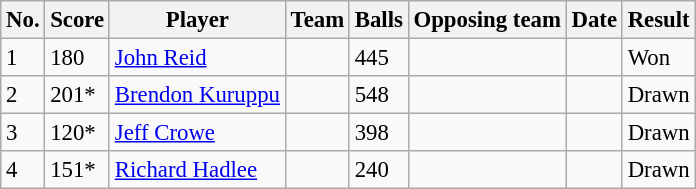<table class="wikitable sortable" style="font-size:95%">
<tr>
<th>No.</th>
<th>Score</th>
<th>Player</th>
<th>Team</th>
<th>Balls</th>
<th>Opposing team</th>
<th>Date</th>
<th>Result</th>
</tr>
<tr>
<td>1</td>
<td>180</td>
<td><a href='#'>John Reid</a></td>
<td></td>
<td> 445</td>
<td></td>
<td></td>
<td>Won</td>
</tr>
<tr>
<td>2</td>
<td>201*</td>
<td><a href='#'>Brendon Kuruppu</a></td>
<td></td>
<td> 548</td>
<td></td>
<td></td>
<td>Drawn</td>
</tr>
<tr>
<td>3</td>
<td>120*</td>
<td><a href='#'>Jeff Crowe</a></td>
<td></td>
<td> 398</td>
<td></td>
<td></td>
<td>Drawn</td>
</tr>
<tr>
<td>4</td>
<td>151*</td>
<td><a href='#'>Richard Hadlee</a></td>
<td></td>
<td> 240</td>
<td></td>
<td></td>
<td>Drawn</td>
</tr>
</table>
